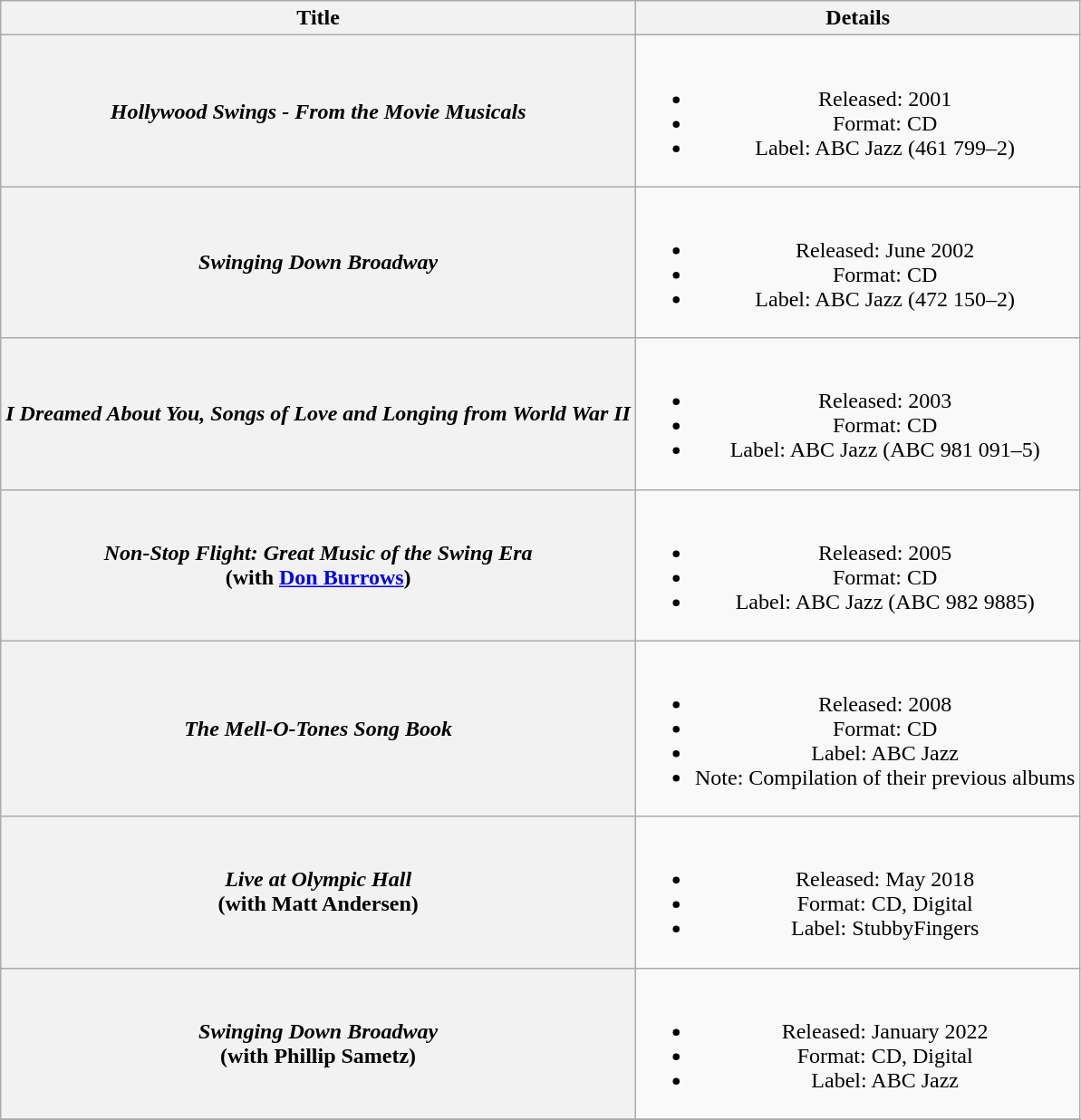<table class="wikitable plainrowheaders" style="text-align:center;" border="1">
<tr>
<th>Title</th>
<th>Details</th>
</tr>
<tr>
<th scope="row"><em>Hollywood Swings - From the Movie Musicals</em></th>
<td><br><ul><li>Released: 2001</li><li>Format: CD</li><li>Label: ABC Jazz (461 799–2)</li></ul></td>
</tr>
<tr>
<th scope="row"><em>Swinging Down Broadway</em></th>
<td><br><ul><li>Released: June 2002</li><li>Format: CD</li><li>Label: ABC Jazz (472 150–2)</li></ul></td>
</tr>
<tr>
<th scope="row"><em>I Dreamed About You, Songs of Love and Longing from World War II</em></th>
<td><br><ul><li>Released: 2003</li><li>Format: CD</li><li>Label: ABC Jazz (ABC 981 091–5)</li></ul></td>
</tr>
<tr>
<th scope="row"><em>Non-Stop Flight: Great Music of the Swing Era</em> <br> (with <a href='#'>Don Burrows</a>)</th>
<td><br><ul><li>Released: 2005</li><li>Format: CD</li><li>Label: ABC Jazz (ABC 982 9885)</li></ul></td>
</tr>
<tr>
<th scope="row"><em>The Mell-O-Tones Song Book</em></th>
<td><br><ul><li>Released: 2008</li><li>Format: CD</li><li>Label: ABC Jazz</li><li>Note: Compilation of their previous albums</li></ul></td>
</tr>
<tr>
<th scope="row"><em>Live at Olympic Hall</em> <br> (with Matt Andersen)</th>
<td><br><ul><li>Released: May 2018</li><li>Format: CD, Digital</li><li>Label: StubbyFingers</li></ul></td>
</tr>
<tr>
<th scope="row"><em>Swinging Down Broadway</em> <br> (with Phillip Sametz)</th>
<td><br><ul><li>Released: January 2022</li><li>Format: CD, Digital</li><li>Label: ABC Jazz</li></ul></td>
</tr>
<tr>
</tr>
</table>
